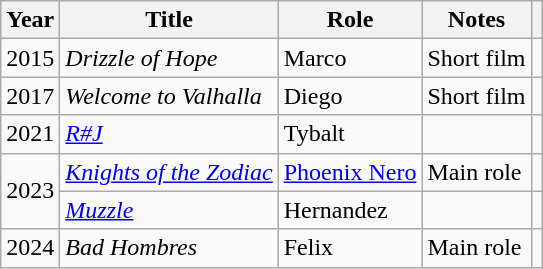<table class="wikitable sortable">
<tr>
<th>Year</th>
<th>Title</th>
<th>Role</th>
<th class="unsortable">Notes</th>
<th class="unsortable"></th>
</tr>
<tr>
<td>2015</td>
<td><em>Drizzle of Hope</em></td>
<td>Marco</td>
<td>Short film</td>
<td></td>
</tr>
<tr>
<td>2017</td>
<td><em>Welcome to Valhalla</em></td>
<td>Diego</td>
<td>Short film</td>
<td></td>
</tr>
<tr>
<td>2021</td>
<td><em><a href='#'>R#J</a></em></td>
<td>Tybalt</td>
<td></td>
<td></td>
</tr>
<tr>
<td rowspan="2">2023</td>
<td><em><a href='#'>Knights of the Zodiac</a></em></td>
<td><a href='#'>Phoenix Nero</a></td>
<td>Main role</td>
<td></td>
</tr>
<tr>
<td><em><a href='#'>Muzzle</a></em></td>
<td>Hernandez</td>
<td></td>
<td></td>
</tr>
<tr>
<td>2024</td>
<td><em>Bad Hombres</em></td>
<td>Felix</td>
<td>Main role</td>
<td></td>
</tr>
</table>
